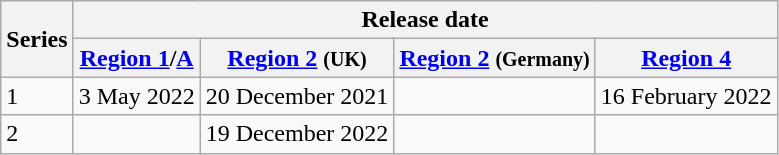<table class="wikitable">
<tr>
<th rowspan="2">Series</th>
<th colspan="4">Release date</th>
</tr>
<tr>
<th><a href='#'>Region 1</a>/<a href='#'>A</a></th>
<th><a href='#'>Region 2</a> <small>(UK)</small></th>
<th><a href='#'>Region 2</a> <small>(Germany)</small></th>
<th><a href='#'>Region 4</a></th>
</tr>
<tr>
<td>1</td>
<td>3 May 2022</td>
<td>20 December 2021</td>
<td></td>
<td>16 February 2022</td>
</tr>
<tr>
<td>2</td>
<td></td>
<td>19 December 2022</td>
<td></td>
<td></td>
</tr>
</table>
